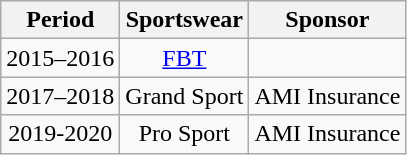<table class="wikitable" style="text-align: center">
<tr>
<th>Period</th>
<th>Sportswear</th>
<th>Sponsor</th>
</tr>
<tr>
<td>2015–2016</td>
<td> <a href='#'>FBT</a></td>
<td rowspan=1></td>
</tr>
<tr>
<td>2017–2018</td>
<td> Grand Sport</td>
<td rowspan=1>AMI Insurance</td>
</tr>
<tr>
<td>2019-2020</td>
<td> Pro Sport</td>
<td rowspan=1>AMI Insurance</td>
</tr>
</table>
